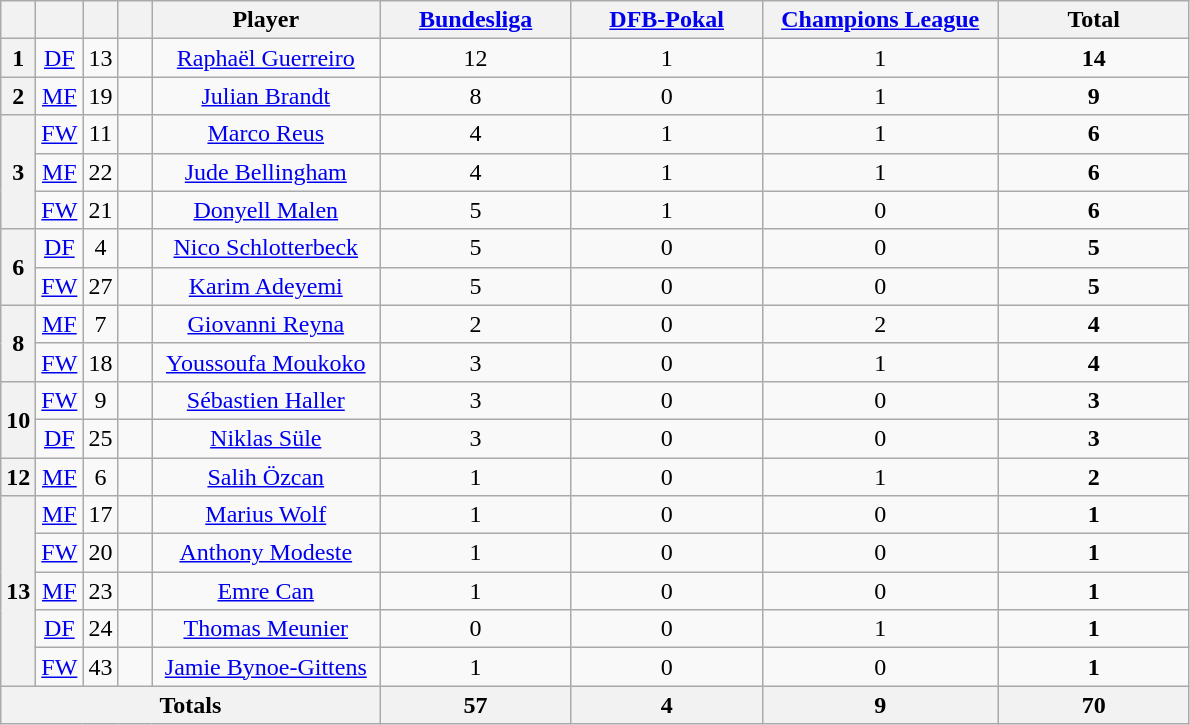<table class="wikitable" style="text-align:center">
<tr>
<th width=15></th>
<th width=15></th>
<th width=15></th>
<th width=15></th>
<th width=145>Player</th>
<th width=120><strong><a href='#'>Bundesliga</a></strong></th>
<th width=120><strong><a href='#'>DFB-Pokal</a></strong></th>
<th width=150><strong><a href='#'>Champions League</a></strong></th>
<th width=120>Total</th>
</tr>
<tr>
<th>1</th>
<td><a href='#'>DF</a></td>
<td>13</td>
<td></td>
<td><a href='#'>Raphaël Guerreiro</a></td>
<td>12</td>
<td>1</td>
<td>1</td>
<td><strong>14</strong></td>
</tr>
<tr>
<th>2</th>
<td><a href='#'>MF</a></td>
<td>19</td>
<td></td>
<td><a href='#'>Julian Brandt</a></td>
<td>8</td>
<td>0</td>
<td>1</td>
<td><strong>9</strong></td>
</tr>
<tr>
<th rowspan=3>3</th>
<td><a href='#'>FW</a></td>
<td>11</td>
<td></td>
<td><a href='#'>Marco Reus</a></td>
<td>4</td>
<td>1</td>
<td>1</td>
<td><strong>6</strong></td>
</tr>
<tr>
<td><a href='#'>MF</a></td>
<td>22</td>
<td></td>
<td><a href='#'>Jude Bellingham</a></td>
<td>4</td>
<td>1</td>
<td>1</td>
<td><strong>6</strong></td>
</tr>
<tr>
<td><a href='#'>FW</a></td>
<td>21</td>
<td></td>
<td><a href='#'>Donyell Malen</a></td>
<td>5</td>
<td>1</td>
<td>0</td>
<td><strong>6</strong></td>
</tr>
<tr>
<th rowspan=2>6</th>
<td><a href='#'>DF</a></td>
<td>4</td>
<td></td>
<td><a href='#'>Nico Schlotterbeck</a></td>
<td>5</td>
<td>0</td>
<td>0</td>
<td><strong>5</strong></td>
</tr>
<tr>
<td><a href='#'>FW</a></td>
<td>27</td>
<td></td>
<td><a href='#'>Karim Adeyemi</a></td>
<td>5</td>
<td>0</td>
<td>0</td>
<td><strong>5</strong></td>
</tr>
<tr>
<th rowspan=2>8</th>
<td><a href='#'>MF</a></td>
<td>7</td>
<td></td>
<td><a href='#'>Giovanni Reyna</a></td>
<td>2</td>
<td>0</td>
<td>2</td>
<td><strong>4</strong></td>
</tr>
<tr>
<td><a href='#'>FW</a></td>
<td>18</td>
<td></td>
<td><a href='#'>Youssoufa Moukoko</a></td>
<td>3</td>
<td>0</td>
<td>1</td>
<td><strong>4</strong></td>
</tr>
<tr>
<th rowspan=2>10</th>
<td><a href='#'>FW</a></td>
<td>9</td>
<td></td>
<td><a href='#'>Sébastien Haller</a></td>
<td>3</td>
<td>0</td>
<td>0</td>
<td><strong>3</strong></td>
</tr>
<tr>
<td><a href='#'>DF</a></td>
<td>25</td>
<td></td>
<td><a href='#'>Niklas Süle</a></td>
<td>3</td>
<td>0</td>
<td>0</td>
<td><strong>3</strong></td>
</tr>
<tr>
<th>12</th>
<td><a href='#'>MF</a></td>
<td>6</td>
<td></td>
<td><a href='#'>Salih Özcan</a></td>
<td>1</td>
<td>0</td>
<td>1</td>
<td><strong>2</strong></td>
</tr>
<tr>
<th rowspan=5>13</th>
<td><a href='#'>MF</a></td>
<td>17</td>
<td></td>
<td><a href='#'>Marius Wolf</a></td>
<td>1</td>
<td>0</td>
<td>0</td>
<td><strong>1</strong></td>
</tr>
<tr>
<td><a href='#'>FW</a></td>
<td>20</td>
<td></td>
<td><a href='#'>Anthony Modeste</a></td>
<td>1</td>
<td>0</td>
<td>0</td>
<td><strong>1</strong></td>
</tr>
<tr>
<td><a href='#'>MF</a></td>
<td>23</td>
<td></td>
<td><a href='#'>Emre Can</a></td>
<td>1</td>
<td>0</td>
<td>0</td>
<td><strong>1</strong></td>
</tr>
<tr>
<td><a href='#'>DF</a></td>
<td>24</td>
<td></td>
<td><a href='#'>Thomas Meunier</a></td>
<td>0</td>
<td>0</td>
<td>1</td>
<td><strong>1</strong></td>
</tr>
<tr>
<td><a href='#'>FW</a></td>
<td>43</td>
<td></td>
<td><a href='#'>Jamie Bynoe-Gittens</a></td>
<td>1</td>
<td>0</td>
<td>0</td>
<td><strong>1</strong></td>
</tr>
<tr>
<th colspan=5><strong>Totals</strong></th>
<th><strong>57</strong></th>
<th><strong>4</strong></th>
<th><strong>9</strong></th>
<th><strong>70</strong></th>
</tr>
</table>
